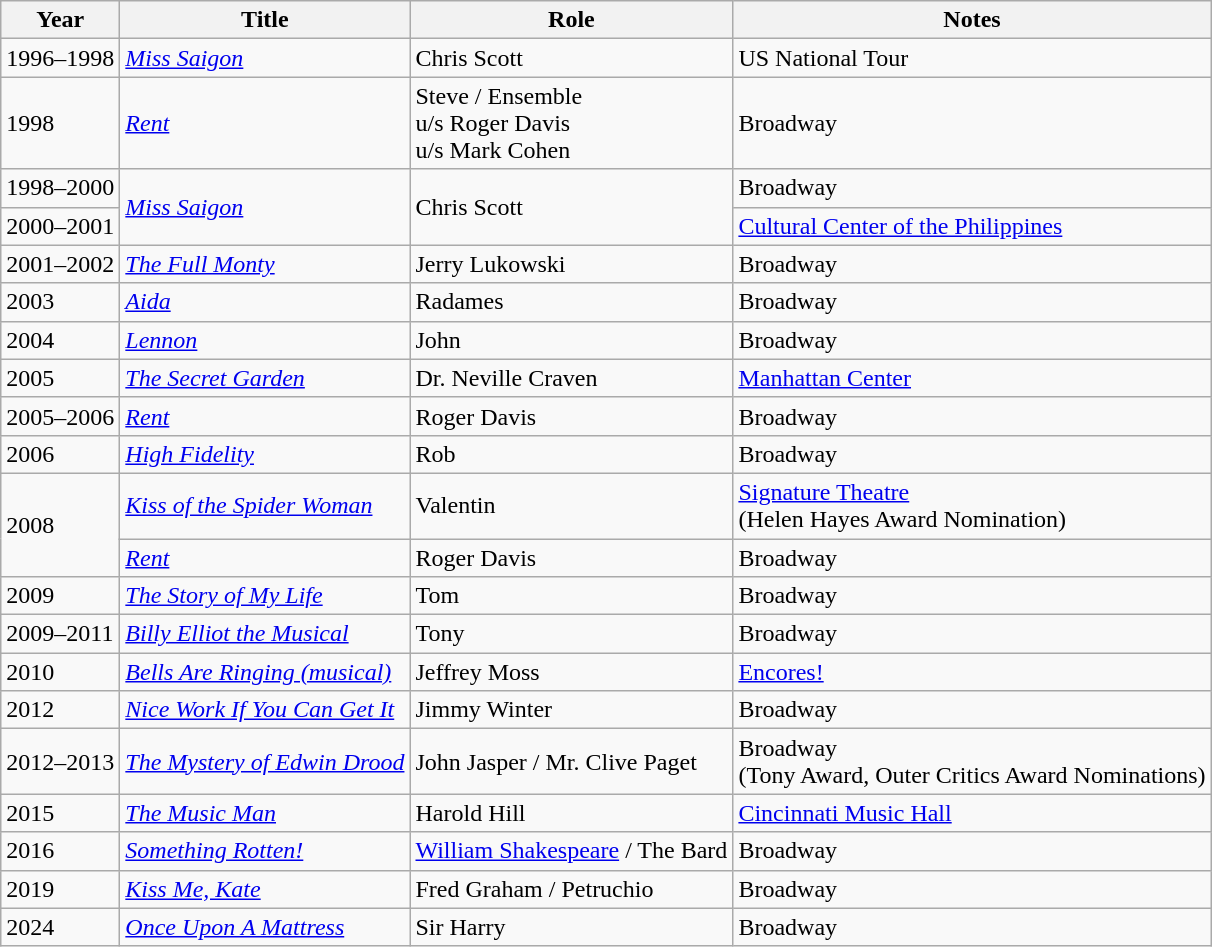<table class="wikitable sortable">
<tr>
<th>Year</th>
<th>Title</th>
<th>Role</th>
<th>Notes</th>
</tr>
<tr>
<td>1996–1998</td>
<td><em><a href='#'>Miss Saigon</a></em></td>
<td>Chris Scott</td>
<td>US National Tour</td>
</tr>
<tr>
<td>1998</td>
<td><em><a href='#'>Rent</a></em></td>
<td>Steve / Ensemble<br>u/s Roger Davis<br>u/s Mark Cohen</td>
<td>Broadway</td>
</tr>
<tr>
<td>1998–2000</td>
<td rowspan=2><em><a href='#'>Miss Saigon</a></em></td>
<td rowspan=2>Chris Scott</td>
<td>Broadway</td>
</tr>
<tr>
<td>2000–2001</td>
<td><a href='#'>Cultural Center of the Philippines</a></td>
</tr>
<tr>
<td>2001–2002</td>
<td><em><a href='#'>The Full Monty</a></em></td>
<td>Jerry Lukowski</td>
<td>Broadway</td>
</tr>
<tr>
<td>2003</td>
<td><em><a href='#'>Aida</a></em></td>
<td>Radames</td>
<td>Broadway</td>
</tr>
<tr>
<td>2004</td>
<td><em><a href='#'>Lennon</a></em></td>
<td>John</td>
<td>Broadway</td>
</tr>
<tr>
<td>2005</td>
<td><a href='#'><em>The Secret Garden</em></a></td>
<td>Dr. Neville Craven</td>
<td><a href='#'>Manhattan Center</a></td>
</tr>
<tr>
<td>2005–2006</td>
<td><em><a href='#'>Rent</a></em></td>
<td>Roger Davis</td>
<td>Broadway</td>
</tr>
<tr>
<td>2006</td>
<td><em><a href='#'>High Fidelity</a></em></td>
<td>Rob</td>
<td>Broadway</td>
</tr>
<tr>
<td rowspan=2>2008</td>
<td><a href='#'><em>Kiss of the Spider Woman</em></a></td>
<td>Valentin</td>
<td><a href='#'>Signature Theatre</a> <br> (Helen Hayes Award Nomination)</td>
</tr>
<tr>
<td><em><a href='#'>Rent</a></em></td>
<td>Roger Davis</td>
<td>Broadway</td>
</tr>
<tr>
<td>2009</td>
<td><em><a href='#'>The Story of My Life</a></em></td>
<td>Tom</td>
<td>Broadway</td>
</tr>
<tr>
<td>2009–2011</td>
<td><em><a href='#'>Billy Elliot the Musical</a></em></td>
<td>Tony</td>
<td>Broadway</td>
</tr>
<tr>
<td>2010</td>
<td><em><a href='#'>Bells Are Ringing (musical)</a></em></td>
<td>Jeffrey Moss</td>
<td><a href='#'>Encores!</a></td>
</tr>
<tr>
<td>2012</td>
<td><em><a href='#'>Nice Work If You Can Get It</a></em></td>
<td>Jimmy Winter</td>
<td>Broadway</td>
</tr>
<tr>
<td>2012–2013</td>
<td><em><a href='#'>The Mystery of Edwin Drood</a></em></td>
<td>John Jasper / Mr. Clive Paget</td>
<td>Broadway <br> (Tony Award, Outer Critics Award Nominations)</td>
</tr>
<tr>
<td>2015</td>
<td><em><a href='#'>The Music Man</a></em></td>
<td>Harold Hill</td>
<td><a href='#'>Cincinnati Music Hall</a></td>
</tr>
<tr>
<td>2016</td>
<td><em><a href='#'>Something Rotten!</a></em></td>
<td><a href='#'>William Shakespeare</a> / The Bard</td>
<td>Broadway</td>
</tr>
<tr>
<td>2019</td>
<td><em><a href='#'>Kiss Me, Kate</a></em></td>
<td>Fred Graham / Petruchio</td>
<td>Broadway</td>
</tr>
<tr>
<td>2024</td>
<td><em><a href='#'>Once Upon A Mattress</a></em></td>
<td>Sir Harry</td>
<td>Broadway</td>
</tr>
</table>
